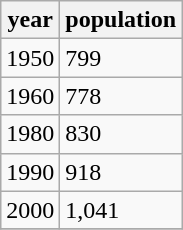<table class="wikitable">
<tr>
<th>year</th>
<th>population</th>
</tr>
<tr>
<td>1950</td>
<td>799</td>
</tr>
<tr>
<td>1960</td>
<td>778</td>
</tr>
<tr>
<td>1980</td>
<td>830</td>
</tr>
<tr>
<td>1990</td>
<td>918</td>
</tr>
<tr>
<td>2000</td>
<td>1,041</td>
</tr>
<tr>
</tr>
</table>
